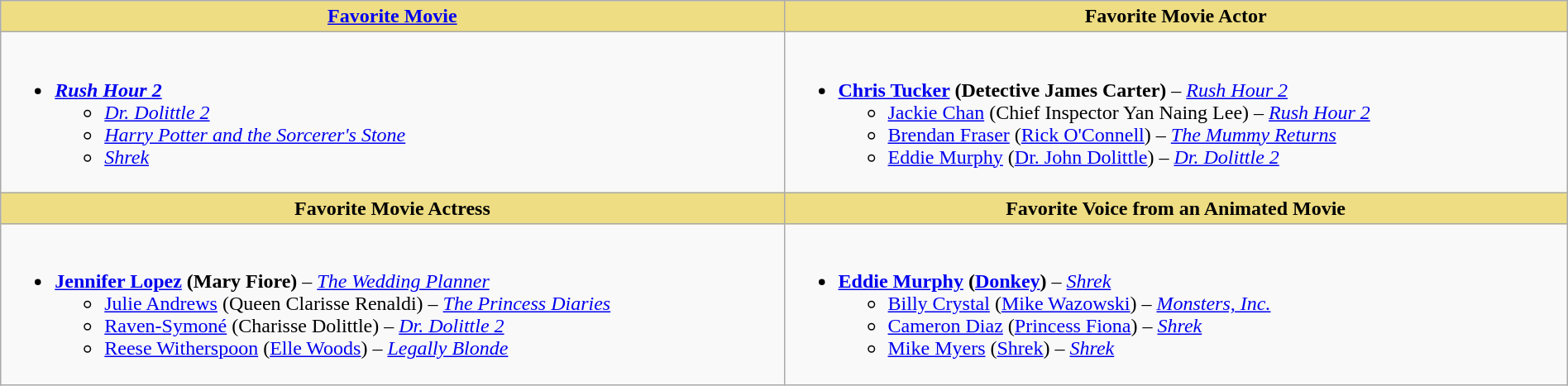<table class="wikitable" style="width:100%">
<tr>
<th style="background:#EEDD82; width:50%"><a href='#'>Favorite Movie</a></th>
<th style="background:#EEDD82; width:50%">Favorite Movie Actor</th>
</tr>
<tr>
<td valign="top"><br><ul><li><strong><em><a href='#'>Rush Hour 2</a></em></strong><ul><li><em><a href='#'>Dr. Dolittle 2</a></em></li><li><em><a href='#'>Harry Potter and the Sorcerer's Stone</a></em></li><li><em><a href='#'>Shrek</a></em></li></ul></li></ul></td>
<td valign="top"><br><ul><li><strong><a href='#'>Chris Tucker</a> (Detective James Carter)</strong> – <em><a href='#'>Rush Hour 2</a></em><ul><li><a href='#'>Jackie Chan</a> (Chief Inspector Yan Naing Lee) – <em><a href='#'>Rush Hour 2</a></em></li><li><a href='#'>Brendan Fraser</a> (<a href='#'>Rick O'Connell</a>) – <em><a href='#'>The Mummy Returns</a></em></li><li><a href='#'>Eddie Murphy</a> (<a href='#'>Dr. John Dolittle</a>) – <em><a href='#'>Dr. Dolittle 2</a></em></li></ul></li></ul></td>
</tr>
<tr>
<th style="background:#EEDD82; width:50%">Favorite Movie Actress</th>
<th style="background:#EEDD82; width:50%">Favorite Voice from an Animated Movie</th>
</tr>
<tr>
<td valign="top"><br><ul><li><strong><a href='#'>Jennifer Lopez</a> (Mary Fiore)</strong> – <em><a href='#'>The Wedding Planner</a></em><ul><li><a href='#'>Julie Andrews</a> (Queen Clarisse Renaldi) – <em><a href='#'>The Princess Diaries</a></em></li><li><a href='#'>Raven-Symoné</a> (Charisse Dolittle) – <em><a href='#'>Dr. Dolittle 2</a></em></li><li><a href='#'>Reese Witherspoon</a> (<a href='#'>Elle Woods</a>) – <em><a href='#'>Legally Blonde</a></em></li></ul></li></ul></td>
<td valign="top"><br><ul><li><strong><a href='#'>Eddie Murphy</a> (<a href='#'>Donkey</a>)</strong> – <em><a href='#'>Shrek</a></em><ul><li><a href='#'>Billy Crystal</a> (<a href='#'>Mike Wazowski</a>) – <em><a href='#'>Monsters, Inc.</a></em></li><li><a href='#'>Cameron Diaz</a> (<a href='#'>Princess Fiona</a>) – <em><a href='#'>Shrek</a></em></li><li><a href='#'>Mike Myers</a> (<a href='#'>Shrek</a>) – <em><a href='#'>Shrek</a></em></li></ul></li></ul></td>
</tr>
</table>
